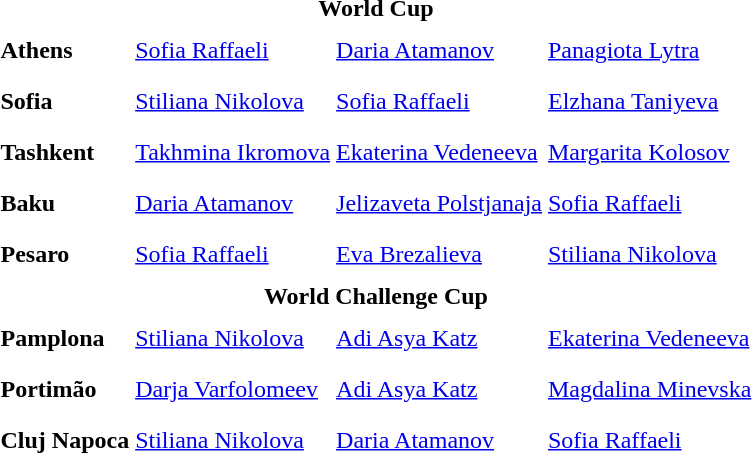<table>
<tr>
<td colspan="4" style="text-align:center;"><strong>World Cup</strong></td>
</tr>
<tr>
<th scope=row style="text-align:left">Athens</th>
<td style="height:30px;"> <a href='#'>Sofia Raffaeli</a></td>
<td style="height:30px;"> <a href='#'>Daria Atamanov</a></td>
<td style="height:30px;"> <a href='#'>Panagiota Lytra</a></td>
</tr>
<tr>
<th scope=row style="text-align:left">Sofia</th>
<td style="height:30px;"> <a href='#'>Stiliana Nikolova</a></td>
<td style="height:30px;"> <a href='#'>Sofia Raffaeli</a></td>
<td style="height:30px;"> <a href='#'>Elzhana Taniyeva</a></td>
</tr>
<tr>
<th scope=row style="text-align:left">Tashkent</th>
<td style="height:30px;"> <a href='#'>Takhmina Ikromova</a></td>
<td style="height:30px;"> <a href='#'>Ekaterina Vedeneeva</a></td>
<td style="height:30px;"> <a href='#'>Margarita Kolosov</a></td>
</tr>
<tr>
<th scope=row style="text-align:left">Baku</th>
<td style="height:30px;"> <a href='#'>Daria Atamanov</a></td>
<td style="height:30px;"> <a href='#'>Jelizaveta Polstjanaja</a></td>
<td style="height:30px;"> <a href='#'>Sofia Raffaeli</a></td>
</tr>
<tr>
<th scope=row style="text-align:left">Pesaro</th>
<td style="height:30px;"> <a href='#'>Sofia Raffaeli</a></td>
<td style="height:30px;"> <a href='#'>Eva Brezalieva</a></td>
<td style="height:30px;"> <a href='#'>Stiliana Nikolova</a></td>
</tr>
<tr>
<td colspan="4" style="text-align:center;"><strong>World Challenge Cup</strong></td>
</tr>
<tr>
<th scope=row style="text-align:left">Pamplona</th>
<td style="height:30px;"> <a href='#'>Stiliana Nikolova</a></td>
<td style="height:30px;"> <a href='#'>Adi Asya Katz</a></td>
<td style="height:30px;"> <a href='#'>Ekaterina Vedeneeva</a></td>
</tr>
<tr>
<th scope=row style="text-align:left">Portimão</th>
<td style="height:30px;"> <a href='#'>Darja Varfolomeev</a></td>
<td style="height:30px;"> <a href='#'>Adi Asya Katz</a></td>
<td style="height:30px;"> <a href='#'>Magdalina Minevska</a></td>
</tr>
<tr>
<th scope=row style="text-align:left">Cluj Napoca</th>
<td style="height:30px;"> <a href='#'>Stiliana Nikolova</a></td>
<td style="height:30px;"> <a href='#'>Daria Atamanov</a></td>
<td style="height:30px;"> <a href='#'>Sofia Raffaeli</a></td>
</tr>
<tr>
</tr>
</table>
